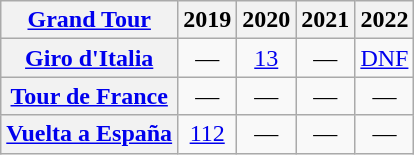<table class="wikitable plainrowheaders">
<tr>
<th scope="col"><a href='#'>Grand Tour</a></th>
<th scope="col">2019</th>
<th scope="col">2020</th>
<th scope="col">2021</th>
<th scope="col">2022</th>
</tr>
<tr style="text-align:center;">
<th scope="row"> <a href='#'>Giro d'Italia</a></th>
<td>—</td>
<td><a href='#'>13</a></td>
<td>—</td>
<td><a href='#'>DNF</a></td>
</tr>
<tr style="text-align:center;">
<th scope="row"> <a href='#'>Tour de France</a></th>
<td>—</td>
<td>—</td>
<td>—</td>
<td>—</td>
</tr>
<tr style="text-align:center;">
<th scope="row"> <a href='#'>Vuelta a España</a></th>
<td><a href='#'>112</a></td>
<td>—</td>
<td>—</td>
<td>—</td>
</tr>
</table>
